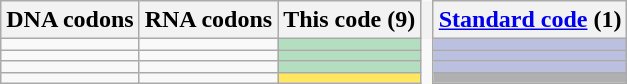<table class="wikitable" style="border: none; text-align: center;">
<tr>
<th>DNA codons</th>
<th>RNA codons</th>
<th>This code (9)</th>
<th style="border: none; width: 1px;"></th>
<th><a href='#'>Standard code</a> (1)</th>
</tr>
<tr>
<td></td>
<td></td>
<td style="background-color:#b3dec0;"></td>
<td style="border: none; width: 1px;"></td>
<td style="background-color:#bbbfe0;"></td>
</tr>
<tr>
<td></td>
<td></td>
<td style="background-color:#b3dec0;"></td>
<td style="border: none; width: 1px;"></td>
<td style="background-color:#bbbfe0;"></td>
</tr>
<tr>
<td></td>
<td></td>
<td style="background-color:#b3dec0;"></td>
<td style="border: none; width: 1px;"></td>
<td style="background-color:#bbbfe0;"></td>
</tr>
<tr>
<td></td>
<td></td>
<td style="background-color:#ffe75f;"></td>
<td style="border: none; width: 1px;"></td>
<td style="background-color:#B0B0B0;"></td>
</tr>
</table>
